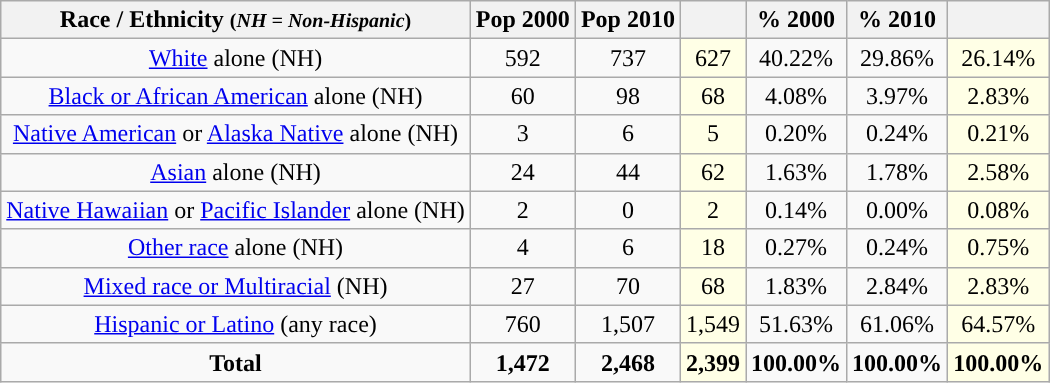<table class="wikitable" style="text-align:center;">
<tr>
<th>Race / Ethnicity <small>(<em>NH = Non-Hispanic</em>)</small></th>
<th>Pop 2000</th>
<th>Pop 2010</th>
<th></th>
<th>% 2000</th>
<th>% 2010</th>
<th></th>
</tr>
<tr>
<td><a href='#'>White</a> alone (NH)</td>
<td>592</td>
<td>737</td>
<td style='background: #ffffe6;'>627</td>
<td>40.22%</td>
<td>29.86%</td>
<td style='background: #ffffe6;'>26.14%</td>
</tr>
<tr>
<td><a href='#'>Black or African American</a> alone (NH)</td>
<td>60</td>
<td>98</td>
<td style='background: #ffffe6;'>68</td>
<td>4.08%</td>
<td>3.97%</td>
<td style='background: #ffffe6;'>2.83%</td>
</tr>
<tr>
<td><a href='#'>Native American</a> or <a href='#'>Alaska Native</a> alone (NH)</td>
<td>3</td>
<td>6</td>
<td style='background: #ffffe6;'>5</td>
<td>0.20%</td>
<td>0.24%</td>
<td style='background: #ffffe6;'>0.21%</td>
</tr>
<tr>
<td><a href='#'>Asian</a> alone (NH)</td>
<td>24</td>
<td>44</td>
<td style='background: #ffffe6;'>62</td>
<td>1.63%</td>
<td>1.78%</td>
<td style='background: #ffffe6;'>2.58%</td>
</tr>
<tr>
<td><a href='#'>Native Hawaiian</a> or <a href='#'>Pacific Islander</a> alone (NH)</td>
<td>2</td>
<td>0</td>
<td style='background: #ffffe6;'>2</td>
<td>0.14%</td>
<td>0.00%</td>
<td style='background: #ffffe6;'>0.08%</td>
</tr>
<tr>
<td><a href='#'>Other race</a> alone (NH)</td>
<td>4</td>
<td>6</td>
<td style='background: #ffffe6;'>18</td>
<td>0.27%</td>
<td>0.24%</td>
<td style='background: #ffffe6;'>0.75%</td>
</tr>
<tr>
<td><a href='#'>Mixed race or Multiracial</a> (NH)</td>
<td>27</td>
<td>70</td>
<td style='background: #ffffe6;'>68</td>
<td>1.83%</td>
<td>2.84%</td>
<td style='background: #ffffe6;'>2.83%</td>
</tr>
<tr>
<td><a href='#'>Hispanic or Latino</a> (any race)</td>
<td>760</td>
<td>1,507</td>
<td style='background: #ffffe6;'>1,549</td>
<td>51.63%</td>
<td>61.06%</td>
<td style='background: #ffffe6;'>64.57%</td>
</tr>
<tr>
<td><strong>Total</strong></td>
<td><strong>1,472</strong></td>
<td><strong>2,468</strong></td>
<td style='background: #ffffe6;'><strong>2,399</strong></td>
<td><strong>100.00%</strong></td>
<td><strong>100.00%</strong></td>
<td style='background: #ffffe6;'><strong>100.00%</strong></td>
</tr>
</table>
